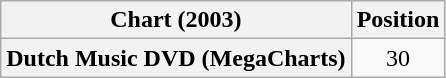<table class="wikitable plainrowheaders" style="text-align:center">
<tr>
<th scope="col">Chart (2003)</th>
<th scope="col">Position</th>
</tr>
<tr>
<th scope="row">Dutch Music DVD (MegaCharts)</th>
<td>30</td>
</tr>
</table>
